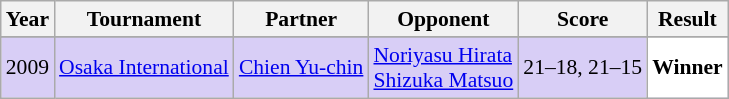<table class="sortable wikitable" style="font-size: 90%;">
<tr>
<th>Year</th>
<th>Tournament</th>
<th>Partner</th>
<th>Opponent</th>
<th>Score</th>
<th>Result</th>
</tr>
<tr>
</tr>
<tr style="background:#D8CEF6">
<td align="center">2009</td>
<td align="left"><a href='#'>Osaka International</a></td>
<td align="left"> <a href='#'>Chien Yu-chin</a></td>
<td align="left"> <a href='#'>Noriyasu Hirata</a><br> <a href='#'>Shizuka Matsuo</a></td>
<td align="left">21–18, 21–15</td>
<td style="text-align:left; background:white"> <strong>Winner</strong></td>
</tr>
</table>
